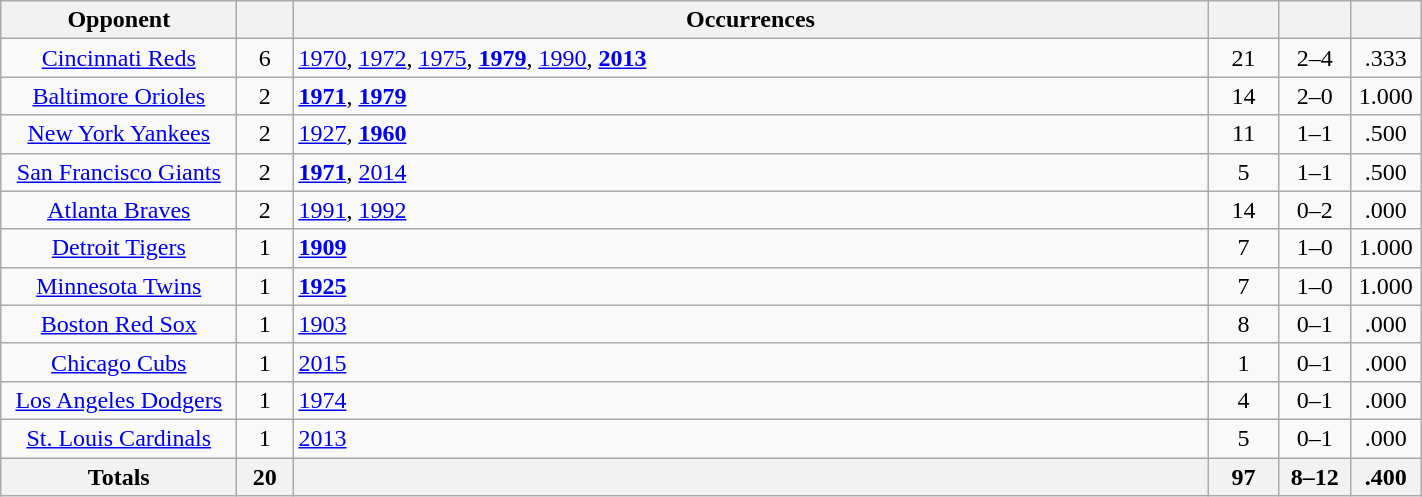<table class="wikitable sortable" style="text-align: center; width: 75%;">
<tr>
<th width="150">Opponent</th>
<th width="30"></th>
<th>Occurrences</th>
<th width="40"></th>
<th width="40"></th>
<th width="40"></th>
</tr>
<tr>
<td><a href='#'>Cincinnati Reds</a></td>
<td>6</td>
<td align=left><a href='#'>1970</a>, <a href='#'>1972</a>, <a href='#'>1975</a>,  <strong><a href='#'>1979</a></strong>, <a href='#'>1990</a>, <strong><a href='#'>2013</a></strong></td>
<td>21</td>
<td>2–4</td>
<td>.333</td>
</tr>
<tr>
<td><a href='#'>Baltimore Orioles</a></td>
<td>2</td>
<td align=left><strong><a href='#'>1971</a></strong>, <strong><a href='#'>1979</a></strong></td>
<td>14</td>
<td>2–0</td>
<td>1.000</td>
</tr>
<tr>
<td><a href='#'>New York Yankees</a></td>
<td>2</td>
<td align=left><a href='#'>1927</a>, <strong><a href='#'>1960</a></strong></td>
<td>11</td>
<td>1–1</td>
<td>.500</td>
</tr>
<tr>
<td><a href='#'>San Francisco Giants</a></td>
<td>2</td>
<td align=left><strong><a href='#'>1971</a></strong>, <a href='#'>2014</a></td>
<td>5</td>
<td>1–1</td>
<td>.500</td>
</tr>
<tr>
<td><a href='#'>Atlanta Braves</a></td>
<td>2</td>
<td align=left><a href='#'>1991</a>, <a href='#'>1992</a></td>
<td>14</td>
<td>0–2</td>
<td>.000</td>
</tr>
<tr>
<td><a href='#'>Detroit Tigers</a></td>
<td>1</td>
<td align=left><strong><a href='#'>1909</a></strong></td>
<td>7</td>
<td>1–0</td>
<td>1.000</td>
</tr>
<tr>
<td><a href='#'>Minnesota Twins</a></td>
<td>1</td>
<td align=left><strong><a href='#'>1925</a></strong></td>
<td>7</td>
<td>1–0</td>
<td>1.000</td>
</tr>
<tr>
<td><a href='#'>Boston Red Sox</a></td>
<td>1</td>
<td align=left><a href='#'>1903</a></td>
<td>8</td>
<td>0–1</td>
<td>.000</td>
</tr>
<tr>
<td><a href='#'>Chicago Cubs</a></td>
<td>1</td>
<td align=left><a href='#'>2015</a></td>
<td>1</td>
<td>0–1</td>
<td>.000</td>
</tr>
<tr>
<td><a href='#'>Los Angeles Dodgers</a></td>
<td>1</td>
<td align=left><a href='#'>1974</a></td>
<td>4</td>
<td>0–1</td>
<td>.000</td>
</tr>
<tr>
<td><a href='#'>St. Louis Cardinals</a></td>
<td>1</td>
<td align=left><a href='#'>2013</a></td>
<td>5</td>
<td>0–1</td>
<td>.000</td>
</tr>
<tr>
<th width="150">Totals</th>
<th width="30">20</th>
<th></th>
<th width="40">97</th>
<th width="40">8–12</th>
<th width="40">.400</th>
</tr>
</table>
